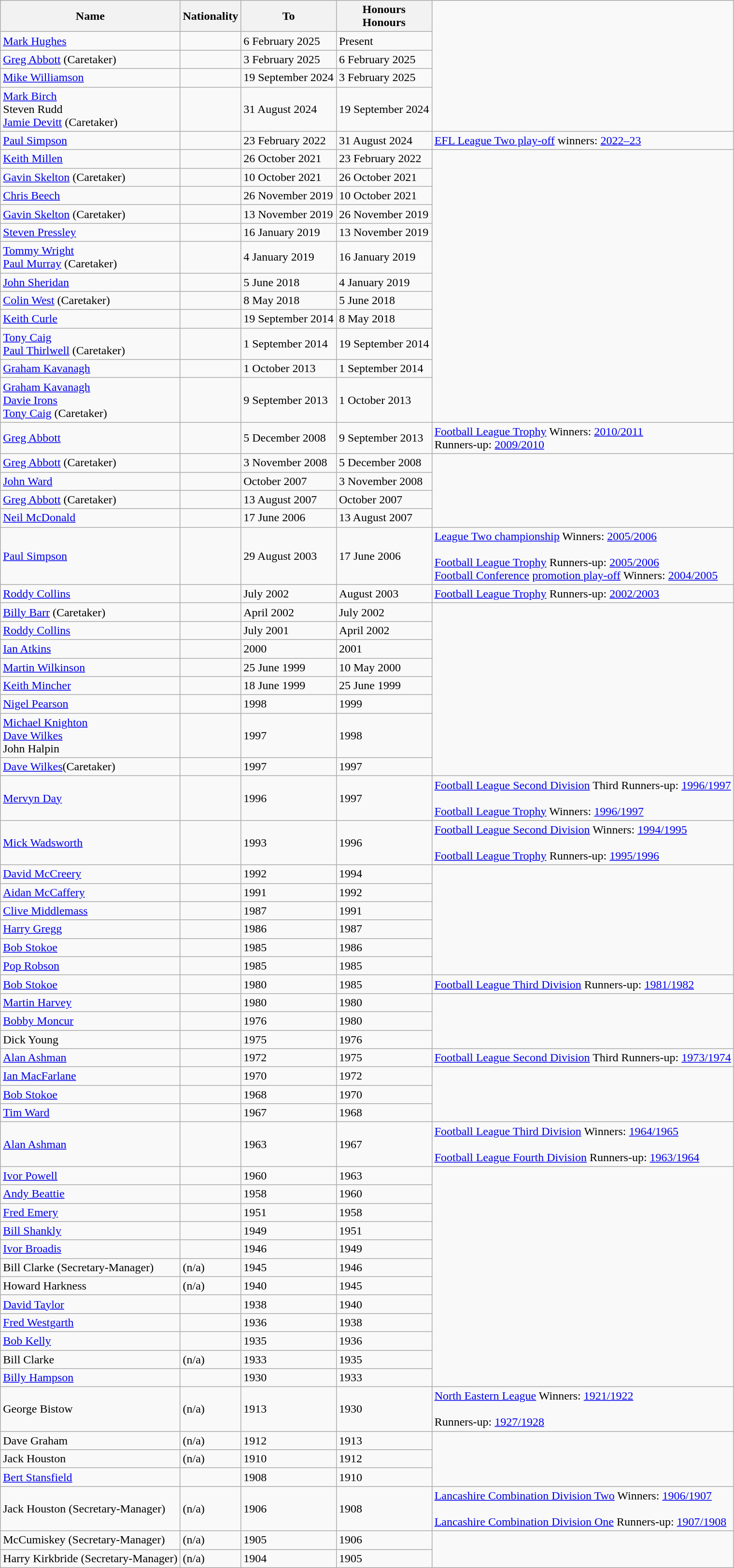<table class="wikitable sortable">
<tr>
<th>Name</th>
<th>Nationality</th>
<th>To</th>
<th class="unsortable">Honours<br>Honours</th>
</tr>
<tr>
<td align=left><a href='#'>Mark Hughes</a></td>
<td></td>
<td align=left>6 February 2025</td>
<td align=left>Present</td>
</tr>
<tr>
<td align=left><a href='#'>Greg Abbott</a> (Caretaker)</td>
<td></td>
<td align=left>3 February 2025</td>
<td align=left>6 February 2025</td>
</tr>
<tr>
<td align=left><a href='#'>Mike Williamson</a></td>
<td></td>
<td align=left>19 September 2024</td>
<td align=left>3 February 2025</td>
</tr>
<tr>
<td align=left><a href='#'>Mark Birch</a><br>Steven Rudd<br><a href='#'>Jamie Devitt</a> (Caretaker)</td>
<td><br><br></td>
<td align=left>31 August 2024</td>
<td align=left>19 September 2024</td>
</tr>
<tr>
<td align=left><a href='#'>Paul Simpson</a></td>
<td></td>
<td align=left>23 February 2022</td>
<td align=left>31 August 2024</td>
<td align=left><a href='#'>EFL League Two play-off</a> winners: <a href='#'>2022–23</a></td>
</tr>
<tr>
<td align=left><a href='#'>Keith Millen</a></td>
<td></td>
<td align=left>26 October 2021</td>
<td align=left>23 February 2022</td>
</tr>
<tr>
<td align=left><a href='#'>Gavin Skelton</a> (Caretaker)</td>
<td></td>
<td align=left>10 October 2021</td>
<td align=left>26 October 2021</td>
</tr>
<tr>
<td align=left><a href='#'>Chris Beech</a></td>
<td></td>
<td align=left>26 November 2019</td>
<td align=left>10 October 2021</td>
</tr>
<tr>
<td align=left><a href='#'>Gavin Skelton</a> (Caretaker)</td>
<td></td>
<td align=left>13 November 2019</td>
<td align=left>26 November 2019</td>
</tr>
<tr>
<td align=left><a href='#'>Steven Pressley</a></td>
<td></td>
<td align=left>16 January 2019</td>
<td align=left>13 November 2019</td>
</tr>
<tr>
<td align=left><a href='#'>Tommy Wright</a><br><a href='#'>Paul Murray</a> (Caretaker)</td>
<td><br></td>
<td align=left>4 January  2019</td>
<td align=left>16 January 2019</td>
</tr>
<tr>
<td align=left><a href='#'>John Sheridan</a></td>
<td></td>
<td align=left>5 June 2018</td>
<td align=left>4 January 2019</td>
</tr>
<tr>
<td align=left><a href='#'>Colin West</a> (Caretaker)</td>
<td></td>
<td align=left>8 May 2018</td>
<td align=left>5 June 2018</td>
</tr>
<tr>
<td align=left><a href='#'>Keith Curle</a></td>
<td></td>
<td align=left>19 September 2014</td>
<td align=left>8 May 2018</td>
</tr>
<tr>
<td align=left><a href='#'>Tony Caig</a><br><a href='#'>Paul Thirlwell</a> (Caretaker)</td>
<td><br></td>
<td align=left>1 September 2014</td>
<td align=left>19 September 2014</td>
</tr>
<tr>
<td align=left><a href='#'>Graham Kavanagh</a></td>
<td></td>
<td align=left>1 October 2013</td>
<td align=left>1 September 2014</td>
</tr>
<tr>
<td align=left><a href='#'>Graham Kavanagh</a><br><a href='#'>Davie Irons</a><br><a href='#'>Tony Caig</a> (Caretaker)</td>
<td><br><br></td>
<td align=left>9 September 2013</td>
<td align=left>1 October 2013</td>
</tr>
<tr>
<td align=left><a href='#'>Greg Abbott</a></td>
<td></td>
<td align=left>5 December 2008</td>
<td align=left>9 September 2013</td>
<td align=left><a href='#'>Football League Trophy</a> Winners: <a href='#'>2010/2011</a><br>Runners-up: <a href='#'>2009/2010</a></td>
</tr>
<tr>
<td align=left><a href='#'>Greg Abbott</a> (Caretaker)</td>
<td></td>
<td align=left>3 November 2008</td>
<td align=left>5 December 2008</td>
</tr>
<tr>
<td align=left><a href='#'>John Ward</a></td>
<td></td>
<td align=left>October 2007</td>
<td align=left>3 November 2008</td>
</tr>
<tr>
<td align=left><a href='#'>Greg Abbott</a> (Caretaker)</td>
<td></td>
<td align=left>13 August 2007</td>
<td align=left>October 2007</td>
</tr>
<tr>
<td align=left><a href='#'>Neil McDonald</a></td>
<td></td>
<td align=left>17 June 2006</td>
<td align=left>13 August 2007</td>
</tr>
<tr>
<td align=left><a href='#'>Paul Simpson</a></td>
<td></td>
<td align=left>29 August 2003</td>
<td align=left>17 June 2006</td>
<td align=left><a href='#'>League Two championship</a> Winners: <a href='#'>2005/2006</a><br><br><a href='#'>Football League Trophy</a> Runners-up: <a href='#'>2005/2006</a><br>
<a href='#'>Football Conference</a> <a href='#'>promotion play-off</a> Winners: <a href='#'>2004/2005</a></td>
</tr>
<tr>
<td align=left><a href='#'>Roddy Collins</a></td>
<td></td>
<td align=left>July 2002</td>
<td align=left>August 2003</td>
<td align=left><a href='#'>Football League Trophy</a> Runners-up: <a href='#'>2002/2003</a></td>
</tr>
<tr>
<td align=left><a href='#'>Billy Barr</a> (Caretaker)</td>
<td></td>
<td align=left>April 2002</td>
<td align=left>July 2002</td>
</tr>
<tr>
<td align=left><a href='#'>Roddy Collins</a></td>
<td></td>
<td align=left>July 2001</td>
<td align=left>April 2002</td>
</tr>
<tr>
<td align=left><a href='#'>Ian Atkins</a></td>
<td></td>
<td align=left>2000</td>
<td align=left>2001</td>
</tr>
<tr>
<td align=left><a href='#'>Martin Wilkinson</a></td>
<td></td>
<td align=left>25 June 1999</td>
<td align=left>10 May 2000</td>
</tr>
<tr>
<td align=left><a href='#'>Keith Mincher</a></td>
<td></td>
<td align=left>18 June 1999</td>
<td align=left>25 June 1999</td>
</tr>
<tr>
<td align=left><a href='#'>Nigel Pearson</a></td>
<td></td>
<td align=left>1998</td>
<td align=left>1999</td>
</tr>
<tr>
<td align=left><a href='#'>Michael Knighton</a><br><a href='#'>Dave Wilkes</a><br>John Halpin</td>
<td><br><br></td>
<td align=left>1997</td>
<td align=left>1998</td>
</tr>
<tr>
<td align=left><a href='#'>Dave Wilkes</a>(Caretaker)</td>
<td></td>
<td align=left>1997</td>
<td align=left>1997</td>
</tr>
<tr>
<td align=left><a href='#'>Mervyn Day</a></td>
<td></td>
<td align=left>1996</td>
<td align=left>1997</td>
<td align=left><a href='#'>Football League Second Division</a> Third Runners-up: <a href='#'>1996/1997</a><br><br><a href='#'>Football League Trophy</a> Winners: <a href='#'>1996/1997</a></td>
</tr>
<tr>
<td align=left><a href='#'>Mick Wadsworth</a></td>
<td></td>
<td align=left>1993</td>
<td align=left>1996</td>
<td align=left><a href='#'>Football League Second Division</a> Winners: <a href='#'>1994/1995</a><br><br><a href='#'>Football League Trophy</a> Runners-up: <a href='#'>1995/1996</a></td>
</tr>
<tr>
<td align=left><a href='#'>David McCreery</a></td>
<td></td>
<td align=left>1992</td>
<td align=left>1994</td>
</tr>
<tr>
<td align=left><a href='#'>Aidan McCaffery</a></td>
<td></td>
<td align=left>1991</td>
<td align=left>1992</td>
</tr>
<tr>
<td align=left><a href='#'>Clive Middlemass</a></td>
<td></td>
<td align=left>1987</td>
<td align=left>1991</td>
</tr>
<tr>
<td align=left><a href='#'>Harry Gregg</a></td>
<td></td>
<td align=left>1986</td>
<td align=left>1987</td>
</tr>
<tr>
<td align=left><a href='#'>Bob Stokoe</a></td>
<td></td>
<td align=left>1985</td>
<td align=left>1986</td>
</tr>
<tr>
<td align=left><a href='#'>Pop Robson</a></td>
<td></td>
<td align=left>1985</td>
<td align=left>1985</td>
</tr>
<tr>
<td align=left><a href='#'>Bob Stokoe</a></td>
<td></td>
<td align=left>1980</td>
<td align=left>1985</td>
<td align=left><a href='#'>Football League Third Division</a> Runners-up: <a href='#'>1981/1982</a></td>
</tr>
<tr>
<td align=left><a href='#'>Martin Harvey</a></td>
<td></td>
<td align=left>1980</td>
<td align=left>1980</td>
</tr>
<tr>
<td align=left><a href='#'>Bobby Moncur</a></td>
<td></td>
<td align=left>1976</td>
<td align=left>1980</td>
</tr>
<tr>
<td align=left>Dick Young</td>
<td></td>
<td align=left>1975</td>
<td align=left>1976</td>
</tr>
<tr>
<td align=left><a href='#'>Alan Ashman</a></td>
<td></td>
<td align=left>1972</td>
<td align=left>1975</td>
<td align=left><a href='#'>Football League Second Division</a> Third Runners-up: <a href='#'>1973/1974</a><br></td>
</tr>
<tr>
<td align=left><a href='#'>Ian MacFarlane</a></td>
<td></td>
<td align=left>1970</td>
<td align=left>1972</td>
</tr>
<tr>
<td align=left><a href='#'>Bob Stokoe</a></td>
<td></td>
<td align=left>1968</td>
<td align=left>1970</td>
</tr>
<tr>
<td align=left><a href='#'>Tim Ward</a></td>
<td></td>
<td align=left>1967</td>
<td align=left>1968</td>
</tr>
<tr>
<td align=left><a href='#'>Alan Ashman</a></td>
<td></td>
<td align=left>1963</td>
<td align=left>1967</td>
<td align=left><a href='#'>Football League Third Division</a> Winners: <a href='#'>1964/1965</a><br><br><a href='#'>Football League Fourth Division</a> Runners-up: <a href='#'>1963/1964</a></td>
</tr>
<tr>
<td align=left><a href='#'>Ivor Powell</a></td>
<td></td>
<td align=left>1960</td>
<td align=left>1963</td>
</tr>
<tr>
<td align=left><a href='#'>Andy Beattie</a></td>
<td></td>
<td align=left>1958</td>
<td align=left>1960</td>
</tr>
<tr>
<td align=left><a href='#'>Fred Emery</a></td>
<td></td>
<td align=left>1951</td>
<td align=left>1958</td>
</tr>
<tr>
<td align=left><a href='#'>Bill Shankly</a></td>
<td></td>
<td align=left>1949</td>
<td align=left>1951</td>
</tr>
<tr>
<td align=left><a href='#'>Ivor Broadis</a></td>
<td></td>
<td align=left>1946</td>
<td align=left>1949</td>
</tr>
<tr>
<td align=left>Bill Clarke (Secretary-Manager)</td>
<td>(n/a)</td>
<td align=left>1945</td>
<td align=left>1946</td>
</tr>
<tr>
<td align=left>Howard Harkness</td>
<td>(n/a)</td>
<td align=left>1940</td>
<td align=left>1945</td>
</tr>
<tr>
<td align=left><a href='#'>David Taylor</a></td>
<td></td>
<td align=left>1938</td>
<td align=left>1940</td>
</tr>
<tr>
<td align=left><a href='#'>Fred Westgarth</a></td>
<td></td>
<td align=left>1936</td>
<td align=left>1938</td>
</tr>
<tr>
<td align=left><a href='#'>Bob Kelly</a></td>
<td></td>
<td align=left>1935</td>
<td align=left>1936</td>
</tr>
<tr>
<td align=left>Bill Clarke</td>
<td>(n/a)</td>
<td align=left>1933</td>
<td align=left>1935</td>
</tr>
<tr>
<td align=left><a href='#'>Billy Hampson</a></td>
<td></td>
<td align=left>1930</td>
<td align=left>1933</td>
</tr>
<tr>
<td align=left>George Bistow</td>
<td>(n/a)</td>
<td align=left>1913</td>
<td align=left>1930</td>
<td align=left><a href='#'>North Eastern League</a> Winners: <a href='#'>1921/1922</a><br><br>Runners-up: <a href='#'>1927/1928</a></td>
</tr>
<tr>
<td align=left>Dave Graham</td>
<td>(n/a)</td>
<td align=left>1912</td>
<td align=left>1913</td>
</tr>
<tr>
<td align=left>Jack Houston</td>
<td>(n/a)</td>
<td align=left>1910</td>
<td align=left>1912</td>
</tr>
<tr>
<td align=left><a href='#'>Bert Stansfield</a></td>
<td></td>
<td align=left>1908</td>
<td align=left>1910</td>
</tr>
<tr>
<td align=left>Jack Houston (Secretary-Manager)</td>
<td>(n/a)</td>
<td align=left>1906</td>
<td align=left>1908</td>
<td align=left><a href='#'> Lancashire Combination Division Two</a> Winners: <a href='#'>1906/1907</a><br><br><a href='#'> Lancashire Combination Division One</a> Runners-up: <a href='#'>1907/1908</a></td>
</tr>
<tr>
<td align=left>McCumiskey (Secretary-Manager)</td>
<td>(n/a)</td>
<td align=left>1905</td>
<td align=left>1906</td>
</tr>
<tr>
<td align=left>Harry Kirkbride (Secretary-Manager)</td>
<td>(n/a)</td>
<td align=left>1904</td>
<td align=left>1905</td>
</tr>
</table>
